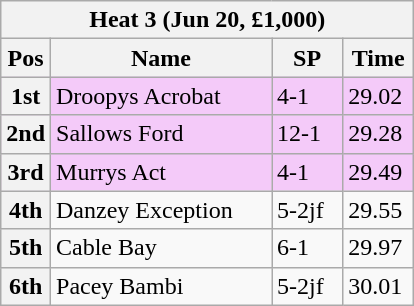<table class="wikitable">
<tr>
<th colspan="6">Heat 3 (Jun 20, £1,000)</th>
</tr>
<tr>
<th width=20>Pos</th>
<th width=140>Name</th>
<th width=40>SP</th>
<th width=40>Time</th>
</tr>
<tr style="background: #f4caf9;">
<th>1st</th>
<td>Droopys Acrobat</td>
<td>4-1</td>
<td>29.02</td>
</tr>
<tr style="background: #f4caf9;">
<th>2nd</th>
<td>Sallows Ford</td>
<td>12-1</td>
<td>29.28</td>
</tr>
<tr style="background: #f4caf9;">
<th>3rd</th>
<td>Murrys Act</td>
<td>4-1</td>
<td>29.49</td>
</tr>
<tr>
<th>4th</th>
<td>Danzey Exception</td>
<td>5-2jf</td>
<td>29.55</td>
</tr>
<tr>
<th>5th</th>
<td>Cable Bay</td>
<td>6-1</td>
<td>29.97</td>
</tr>
<tr>
<th>6th</th>
<td>Pacey Bambi</td>
<td>5-2jf</td>
<td>30.01</td>
</tr>
</table>
